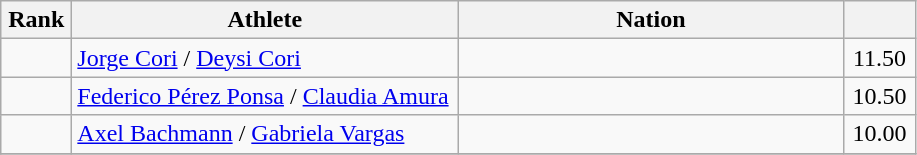<table class=wikitable style="text-align:center">
<tr>
<th width=40>Rank</th>
<th width=250>Athlete</th>
<th width=250>Nation</th>
<th width=40></th>
</tr>
<tr>
<td></td>
<td align=left><a href='#'>Jorge Cori</a> / <a href='#'>Deysi Cori</a></td>
<td align=left></td>
<td>11.50</td>
</tr>
<tr>
<td></td>
<td align=left><a href='#'>Federico Pérez Ponsa</a> / <a href='#'>Claudia Amura</a></td>
<td align=left></td>
<td>10.50</td>
</tr>
<tr>
<td></td>
<td align=left><a href='#'>Axel Bachmann</a> / <a href='#'>Gabriela Vargas</a></td>
<td align=left></td>
<td>10.00</td>
</tr>
<tr>
</tr>
</table>
